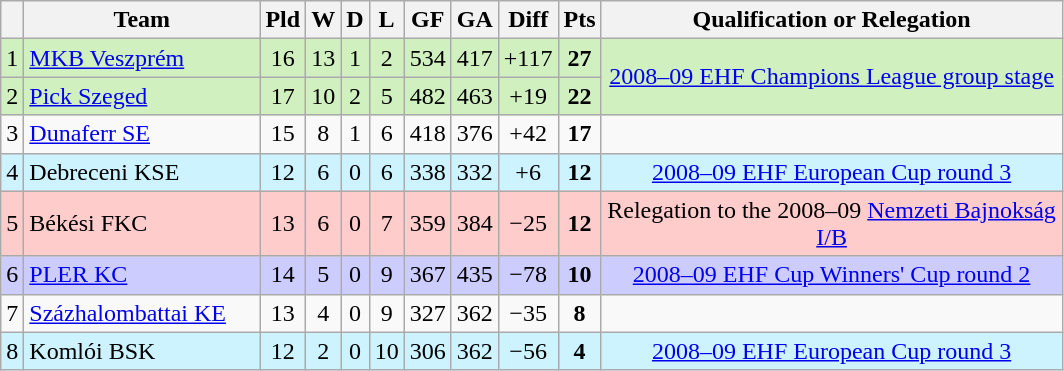<table class="wikitable sortable" style="text-align:center">
<tr>
<th></th>
<th width="150">Team</th>
<th>Pld</th>
<th>W</th>
<th>D</th>
<th>L</th>
<th>GF</th>
<th>GA</th>
<th>Diff</th>
<th>Pts</th>
<th width="300">Qualification or Relegation</th>
</tr>
<tr style="background: #D0F0C0;">
<td>1</td>
<td align=left><a href='#'>MKB Veszprém</a></td>
<td>16</td>
<td>13</td>
<td>1</td>
<td>2</td>
<td>534</td>
<td>417</td>
<td>+117</td>
<td><strong>27</strong></td>
<td rowspan="2"><a href='#'>2008–09 EHF Champions League group stage</a></td>
</tr>
<tr style="background: #D0F0C0;">
<td>2</td>
<td align=left><a href='#'>Pick Szeged</a></td>
<td>17</td>
<td>10</td>
<td>2</td>
<td>5</td>
<td>482</td>
<td>463</td>
<td>+19</td>
<td><strong>22</strong></td>
</tr>
<tr>
<td>3</td>
<td align=left><a href='#'>Dunaferr SE</a></td>
<td>15</td>
<td>8</td>
<td>1</td>
<td>6</td>
<td>418</td>
<td>376</td>
<td>+42</td>
<td><strong>17</strong></td>
</tr>
<tr style="background: #CCF3FF;">
<td>4</td>
<td align=left>Debreceni KSE</td>
<td>12</td>
<td>6</td>
<td>0</td>
<td>6</td>
<td>338</td>
<td>332</td>
<td>+6</td>
<td><strong>12</strong></td>
<td><a href='#'>2008–09 EHF European Cup round 3</a></td>
</tr>
<tr style="background: #FFCCCC;">
<td>5</td>
<td align=left>Békési FKC</td>
<td>13</td>
<td>6</td>
<td>0</td>
<td>7</td>
<td>359</td>
<td>384</td>
<td>−25</td>
<td><strong>12</strong></td>
<td>Relegation to the 2008–09 <a href='#'>Nemzeti Bajnokság I/B</a></td>
</tr>
<tr style="background: #CCCCFF;">
<td>6</td>
<td align=left><a href='#'>PLER KC</a></td>
<td>14</td>
<td>5</td>
<td>0</td>
<td>9</td>
<td>367</td>
<td>435</td>
<td>−78</td>
<td><strong>10</strong></td>
<td><a href='#'>2008–09 EHF Cup Winners' Cup round 2</a></td>
</tr>
<tr>
<td>7</td>
<td align=left><a href='#'>Százhalombattai KE</a></td>
<td>13</td>
<td>4</td>
<td>0</td>
<td>9</td>
<td>327</td>
<td>362</td>
<td>−35</td>
<td><strong>8</strong></td>
</tr>
<tr style="background: #CCF3FF;">
<td>8</td>
<td align=left>Komlói BSK</td>
<td>12</td>
<td>2</td>
<td>0</td>
<td>10</td>
<td>306</td>
<td>362</td>
<td>−56</td>
<td><strong>4</strong></td>
<td><a href='#'>2008–09 EHF European Cup round 3</a></td>
</tr>
</table>
